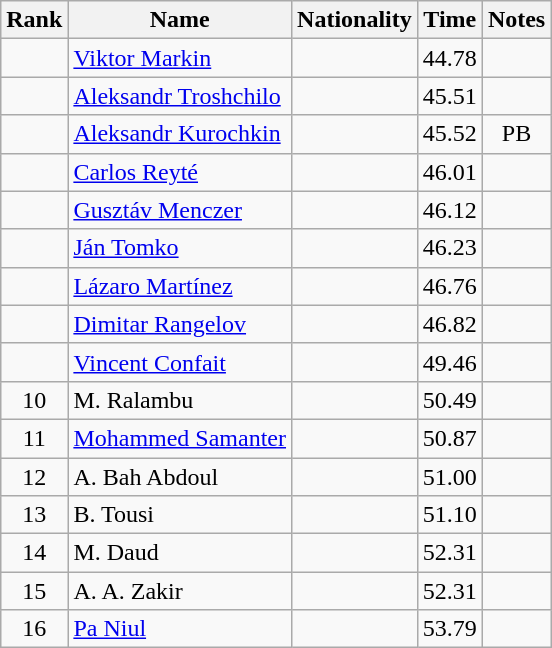<table class="wikitable sortable" style="text-align:center">
<tr>
<th>Rank</th>
<th>Name</th>
<th>Nationality</th>
<th>Time</th>
<th>Notes</th>
</tr>
<tr>
<td></td>
<td align="left"><a href='#'>Viktor Markin</a></td>
<td align=left></td>
<td>44.78</td>
<td></td>
</tr>
<tr>
<td></td>
<td align="left"><a href='#'>Aleksandr Troshchilo</a></td>
<td align=left></td>
<td>45.51</td>
<td></td>
</tr>
<tr>
<td></td>
<td align="left"><a href='#'>Aleksandr Kurochkin</a></td>
<td align=left></td>
<td>45.52</td>
<td>PB</td>
</tr>
<tr>
<td></td>
<td align="left"><a href='#'>Carlos Reyté</a></td>
<td align=left></td>
<td>46.01</td>
<td></td>
</tr>
<tr>
<td></td>
<td align="left"><a href='#'>Gusztáv Menczer</a></td>
<td align=left></td>
<td>46.12</td>
<td></td>
</tr>
<tr>
<td></td>
<td align="left"><a href='#'>Ján Tomko</a></td>
<td align=left></td>
<td>46.23</td>
<td></td>
</tr>
<tr>
<td></td>
<td align="left"><a href='#'>Lázaro Martínez</a></td>
<td align=left></td>
<td>46.76</td>
<td></td>
</tr>
<tr>
<td></td>
<td align="left"><a href='#'>Dimitar Rangelov</a></td>
<td align=left></td>
<td>46.82</td>
<td></td>
</tr>
<tr>
<td></td>
<td align="left"><a href='#'>Vincent Confait</a></td>
<td align=left></td>
<td>49.46</td>
<td></td>
</tr>
<tr>
<td>10</td>
<td align="left">M. Ralambu</td>
<td align=left></td>
<td>50.49</td>
<td></td>
</tr>
<tr>
<td>11</td>
<td align="left"><a href='#'>Mohammed Samanter</a></td>
<td align=left></td>
<td>50.87</td>
<td></td>
</tr>
<tr>
<td>12</td>
<td align="left">A. Bah Abdoul</td>
<td align=left></td>
<td>51.00</td>
<td></td>
</tr>
<tr>
<td>13</td>
<td align="left">B. Tousi</td>
<td align=left></td>
<td>51.10</td>
<td></td>
</tr>
<tr>
<td>14</td>
<td align="left">M. Daud</td>
<td align=left></td>
<td>52.31</td>
<td></td>
</tr>
<tr>
<td>15</td>
<td align="left">A. A. Zakir</td>
<td align=left></td>
<td>52.31</td>
<td></td>
</tr>
<tr>
<td>16</td>
<td align="left"><a href='#'>Pa Niul</a></td>
<td align=left></td>
<td>53.79</td>
<td></td>
</tr>
</table>
